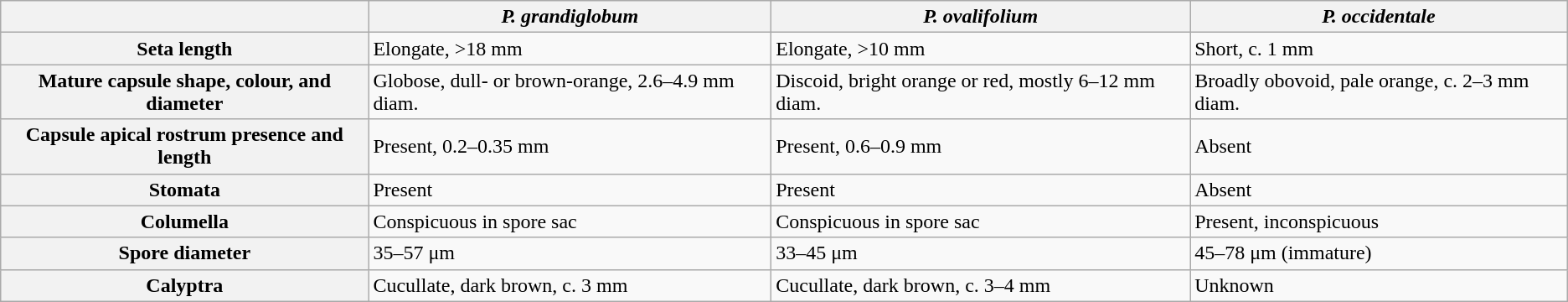<table class="wikitable">
<tr>
<th> </th>
<th><em>P. grandiglobum</em></th>
<th><em>P. ovalifolium</em></th>
<th><em>P. occidentale</em></th>
</tr>
<tr>
<th>Seta length</th>
<td>Elongate, >18 mm</td>
<td>Elongate, >10 mm</td>
<td>Short, c. 1 mm</td>
</tr>
<tr>
<th>Mature capsule shape, colour, and diameter</th>
<td>Globose, dull- or brown-orange, 2.6–4.9 mm diam.</td>
<td>Discoid, bright orange or red, mostly 6–12 mm diam.</td>
<td>Broadly obovoid, pale orange, c. 2–3 mm diam.</td>
</tr>
<tr>
<th>Capsule apical rostrum presence and length</th>
<td>Present, 0.2–0.35 mm</td>
<td>Present, 0.6–0.9 mm</td>
<td>Absent</td>
</tr>
<tr>
<th>Stomata</th>
<td>Present</td>
<td>Present</td>
<td>Absent</td>
</tr>
<tr>
<th>Columella</th>
<td>Conspicuous in spore sac</td>
<td>Conspicuous in spore sac</td>
<td>Present, inconspicuous</td>
</tr>
<tr>
<th>Spore diameter</th>
<td>35–57 μm</td>
<td>33–45 μm</td>
<td>45–78 μm (immature)</td>
</tr>
<tr>
<th>Calyptra</th>
<td>Cucullate, dark brown, c. 3 mm</td>
<td>Cucullate, dark brown, c. 3–4 mm</td>
<td>Unknown</td>
</tr>
</table>
